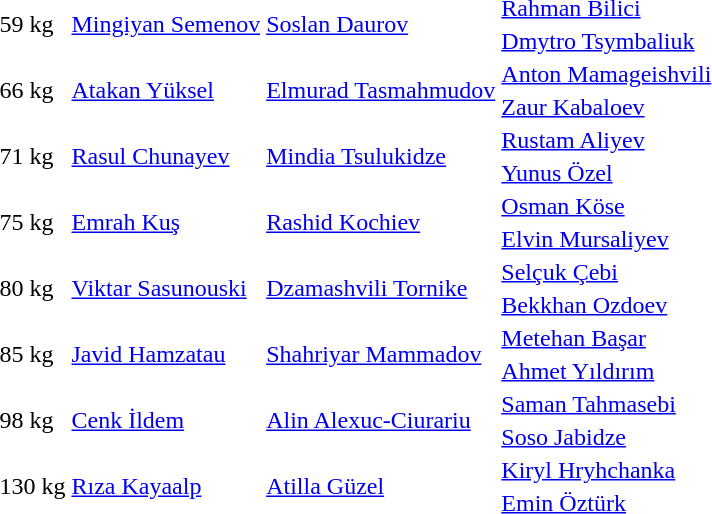<table>
<tr>
<td rowspan=2>59 kg</td>
<td rowspan=2> <a href='#'>Mingiyan Semenov</a></td>
<td rowspan=2> <a href='#'>Soslan Daurov</a></td>
<td> <a href='#'>Rahman Bilici</a></td>
</tr>
<tr>
<td> <a href='#'>Dmytro Tsymbaliuk</a></td>
</tr>
<tr>
<td rowspan=2>66 kg</td>
<td rowspan=2> <a href='#'>Atakan Yüksel</a></td>
<td rowspan=2> <a href='#'>Elmurad Tasmahmudov</a></td>
<td> <a href='#'>Anton Mamageishvili</a></td>
</tr>
<tr>
<td> <a href='#'>Zaur Kabaloev</a></td>
</tr>
<tr>
<td rowspan=2>71 kg</td>
<td rowspan=2> <a href='#'>Rasul Chunayev</a></td>
<td rowspan=2> <a href='#'>Mindia Tsulukidze</a></td>
<td> <a href='#'>Rustam Aliyev</a></td>
</tr>
<tr>
<td> <a href='#'>Yunus Özel</a></td>
</tr>
<tr>
<td rowspan=2>75 kg</td>
<td rowspan=2> <a href='#'>Emrah Kuş</a></td>
<td rowspan=2> <a href='#'>Rashid Kochiev</a></td>
<td> <a href='#'>Osman Köse</a></td>
</tr>
<tr>
<td> <a href='#'>Elvin Mursaliyev</a></td>
</tr>
<tr>
<td rowspan=2>80 kg</td>
<td rowspan=2> <a href='#'>Viktar Sasunouski</a></td>
<td rowspan=2> <a href='#'>Dzamashvili Tornike</a></td>
<td> <a href='#'>Selçuk Çebi</a></td>
</tr>
<tr>
<td> <a href='#'>Bekkhan Ozdoev</a></td>
</tr>
<tr>
<td rowspan=2>85 kg</td>
<td rowspan=2> <a href='#'>Javid Hamzatau</a></td>
<td rowspan=2> <a href='#'>Shahriyar Mammadov</a></td>
<td> <a href='#'>Metehan Başar</a></td>
</tr>
<tr>
<td> <a href='#'>Ahmet Yıldırım</a></td>
</tr>
<tr>
<td rowspan=2>98 kg</td>
<td rowspan=2> <a href='#'>Cenk İldem</a></td>
<td rowspan=2> <a href='#'>Alin Alexuc-Ciurariu</a></td>
<td> <a href='#'>Saman Tahmasebi</a></td>
</tr>
<tr>
<td> <a href='#'>Soso Jabidze</a></td>
</tr>
<tr>
<td rowspan=2>130 kg</td>
<td rowspan=2> <a href='#'>Rıza Kayaalp</a></td>
<td rowspan=2> <a href='#'>Atilla Güzel</a></td>
<td> <a href='#'>Kiryl Hryhchanka</a></td>
</tr>
<tr>
<td> <a href='#'>Emin Öztürk</a></td>
</tr>
<tr>
</tr>
</table>
